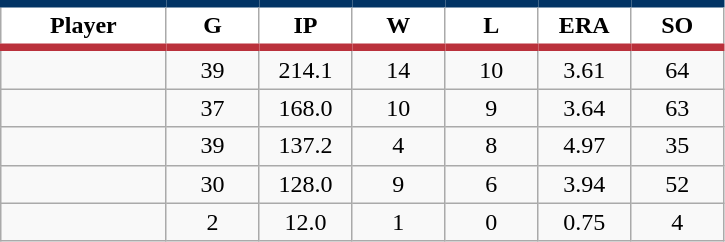<table class="wikitable sortable">
<tr>
<th style="background:#FFFFFF; border-top:#023465 5px solid; border-bottom:#ba313c 5px solid;" width="16%">Player</th>
<th style="background:#FFFFFF; border-top:#023465 5px solid; border-bottom:#ba313c 5px solid;" width="9%">G</th>
<th style="background:#FFFFFF; border-top:#023465 5px solid; border-bottom:#ba313c 5px solid;" width="9%">IP</th>
<th style="background:#FFFFFF; border-top:#023465 5px solid; border-bottom:#ba313c 5px solid;" width="9%">W</th>
<th style="background:#FFFFFF; border-top:#023465 5px solid; border-bottom:#ba313c 5px solid;" width="9%">L</th>
<th style="background:#FFFFFF; border-top:#023465 5px solid; border-bottom:#ba313c 5px solid;" width="9%">ERA</th>
<th style="background:#FFFFFF; border-top:#023465 5px solid; border-bottom:#ba313c 5px solid;" width="9%">SO</th>
</tr>
<tr align="center">
<td></td>
<td>39</td>
<td>214.1</td>
<td>14</td>
<td>10</td>
<td>3.61</td>
<td>64</td>
</tr>
<tr align="center">
<td></td>
<td>37</td>
<td>168.0</td>
<td>10</td>
<td>9</td>
<td>3.64</td>
<td>63</td>
</tr>
<tr align="center">
<td></td>
<td>39</td>
<td>137.2</td>
<td>4</td>
<td>8</td>
<td>4.97</td>
<td>35</td>
</tr>
<tr align="center">
<td></td>
<td>30</td>
<td>128.0</td>
<td>9</td>
<td>6</td>
<td>3.94</td>
<td>52</td>
</tr>
<tr align="center">
<td></td>
<td>2</td>
<td>12.0</td>
<td>1</td>
<td>0</td>
<td>0.75</td>
<td>4</td>
</tr>
</table>
